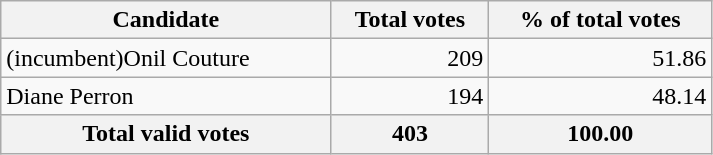<table class="wikitable" width="475">
<tr>
<th align="left">Candidate</th>
<th align="right">Total votes</th>
<th align="right">% of total votes</th>
</tr>
<tr>
<td align="left">(incumbent)Onil Couture</td>
<td align="right">209</td>
<td align="right">51.86</td>
</tr>
<tr>
<td align="left">Diane Perron</td>
<td align="right">194</td>
<td align="right">48.14</td>
</tr>
<tr bgcolor="#EEEEEE">
<th align="left">Total valid votes</th>
<th align="right"><strong>403</strong></th>
<th align="right"><strong>100.00</strong></th>
</tr>
</table>
